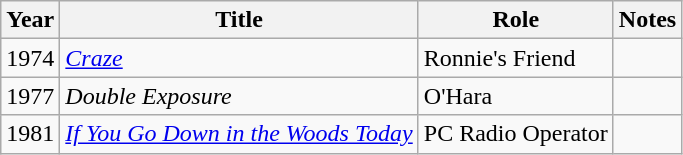<table class="wikitable sortable">
<tr>
<th>Year</th>
<th>Title</th>
<th>Role</th>
<th>Notes</th>
</tr>
<tr>
<td>1974</td>
<td><em><a href='#'>Craze</a></em></td>
<td>Ronnie's Friend</td>
<td></td>
</tr>
<tr>
<td>1977</td>
<td><em>Double Exposure</em></td>
<td>O'Hara</td>
<td></td>
</tr>
<tr>
<td>1981</td>
<td><em><a href='#'>If You Go Down in the Woods Today</a></em></td>
<td>PC Radio Operator</td>
<td></td>
</tr>
</table>
